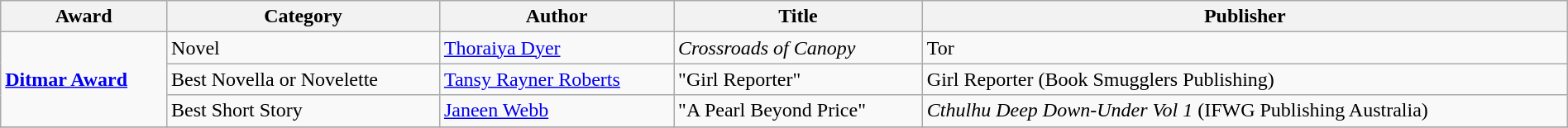<table class="wikitable" width=100%>
<tr>
<th>Award</th>
<th>Category</th>
<th>Author</th>
<th>Title</th>
<th>Publisher</th>
</tr>
<tr>
<td rowspan=3><strong><a href='#'>Ditmar Award</a></strong></td>
<td>Novel</td>
<td><a href='#'>Thoraiya Dyer</a></td>
<td><em>Crossroads of Canopy</em></td>
<td>Tor</td>
</tr>
<tr>
<td>Best Novella or Novelette</td>
<td><a href='#'>Tansy Rayner Roberts</a></td>
<td>"Girl Reporter"</td>
<td>Girl Reporter (Book Smugglers Publishing)</td>
</tr>
<tr>
<td>Best Short Story</td>
<td><a href='#'>Janeen Webb</a></td>
<td>"A Pearl Beyond Price"</td>
<td><em>Cthulhu Deep Down-Under Vol 1</em> (IFWG Publishing Australia)</td>
</tr>
<tr>
</tr>
</table>
